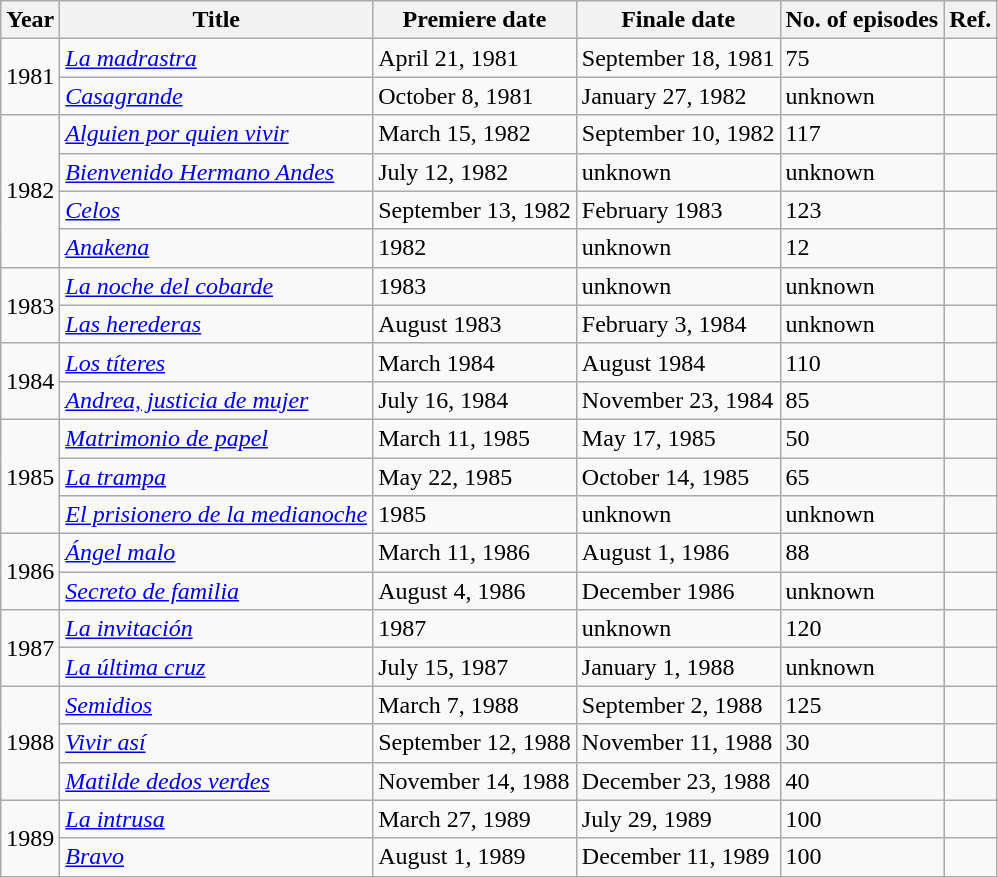<table class="wikitable sortable">
<tr>
<th>Year</th>
<th>Title</th>
<th>Premiere date</th>
<th>Finale date</th>
<th>No. of episodes</th>
<th>Ref.</th>
</tr>
<tr>
<td rowspan="2">1981</td>
<td><em><a href='#'>La madrastra</a></em></td>
<td>April 21, 1981</td>
<td>September 18, 1981</td>
<td>75</td>
<td></td>
</tr>
<tr>
<td><a href='#'><em>Casagrande</em></a></td>
<td>October 8, 1981</td>
<td>January 27, 1982</td>
<td>unknown</td>
<td></td>
</tr>
<tr>
<td rowspan="4">1982</td>
<td><em><a href='#'>Alguien por quien vivir</a></em></td>
<td>March 15, 1982</td>
<td>September 10, 1982</td>
<td>117</td>
<td></td>
</tr>
<tr>
<td><em><a href='#'>Bienvenido Hermano Andes</a></em></td>
<td>July 12, 1982</td>
<td>unknown</td>
<td>unknown</td>
<td></td>
</tr>
<tr>
<td><a href='#'><em>Celos</em></a></td>
<td>September 13, 1982</td>
<td>February 1983</td>
<td>123</td>
<td></td>
</tr>
<tr>
<td><a href='#'><em>Anakena</em></a></td>
<td>1982</td>
<td>unknown</td>
<td>12</td>
<td></td>
</tr>
<tr>
<td rowspan="2">1983</td>
<td><em><a href='#'>La noche del cobarde</a></em></td>
<td>1983</td>
<td>unknown</td>
<td>unknown</td>
<td></td>
</tr>
<tr>
<td><a href='#'><em>Las herederas</em></a></td>
<td>August 1983</td>
<td>February 3, 1984</td>
<td>unknown</td>
<td></td>
</tr>
<tr>
<td rowspan="2">1984</td>
<td><em><a href='#'>Los títeres</a></em></td>
<td>March 1984</td>
<td>August 1984</td>
<td>110</td>
<td></td>
</tr>
<tr>
<td><em><a href='#'>Andrea, justicia de mujer</a></em></td>
<td>July 16, 1984</td>
<td>November 23, 1984</td>
<td>85</td>
<td></td>
</tr>
<tr>
<td rowspan="3">1985</td>
<td><em><a href='#'>Matrimonio de papel</a></em></td>
<td>March 11, 1985</td>
<td>May 17, 1985</td>
<td>50</td>
<td></td>
</tr>
<tr>
<td><a href='#'><em>La trampa</em></a></td>
<td>May 22, 1985</td>
<td>October 14, 1985</td>
<td>65</td>
<td></td>
</tr>
<tr>
<td><em><a href='#'>El prisionero de la medianoche</a></em></td>
<td>1985</td>
<td>unknown</td>
<td>unknown</td>
<td></td>
</tr>
<tr>
<td rowspan="2">1986</td>
<td><em><a href='#'>Ángel malo</a></em></td>
<td>March 11, 1986</td>
<td>August 1, 1986</td>
<td>88</td>
<td></td>
</tr>
<tr>
<td><em><a href='#'>Secreto de familia</a></em></td>
<td>August 4, 1986</td>
<td>December 1986</td>
<td>unknown</td>
<td></td>
</tr>
<tr>
<td rowspan="2">1987</td>
<td><em><a href='#'>La invitación</a></em></td>
<td>1987</td>
<td>unknown</td>
<td>120</td>
<td></td>
</tr>
<tr>
<td><em><a href='#'>La última cruz</a></em></td>
<td>July 15, 1987</td>
<td>January 1, 1988</td>
<td>unknown</td>
<td></td>
</tr>
<tr>
<td rowspan="3">1988</td>
<td><em><a href='#'>Semidios</a></em></td>
<td>March 7, 1988</td>
<td>September 2, 1988</td>
<td>125</td>
<td></td>
</tr>
<tr>
<td><a href='#'><em>Vivir así</em></a></td>
<td>September 12, 1988</td>
<td>November 11, 1988</td>
<td>30</td>
<td></td>
</tr>
<tr>
<td><em><a href='#'>Matilde dedos verdes</a></em></td>
<td>November 14, 1988</td>
<td>December 23, 1988</td>
<td>40</td>
<td></td>
</tr>
<tr>
<td rowspan="2">1989</td>
<td><a href='#'><em>La intrusa</em></a></td>
<td>March 27, 1989</td>
<td>July 29, 1989</td>
<td>100</td>
<td></td>
</tr>
<tr>
<td><a href='#'><em>Bravo</em></a></td>
<td>August 1, 1989</td>
<td>December 11, 1989</td>
<td>100</td>
<td></td>
</tr>
</table>
